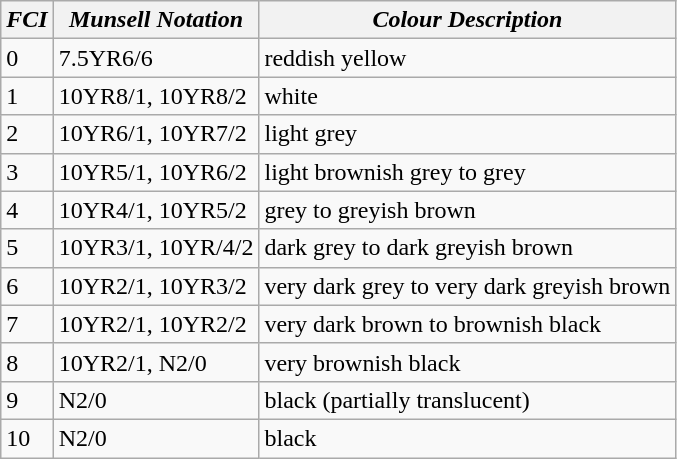<table class="wikitable">
<tr>
<th><em>FCI</em></th>
<th><em>Munsell Notation</em></th>
<th><em>Colour Description</em></th>
</tr>
<tr>
<td>0</td>
<td>7.5YR6/6</td>
<td>reddish yellow</td>
</tr>
<tr>
<td>1</td>
<td>10YR8/1, 10YR8/2</td>
<td>white</td>
</tr>
<tr>
<td>2</td>
<td>10YR6/1, 10YR7/2</td>
<td>light grey</td>
</tr>
<tr>
<td>3</td>
<td>10YR5/1, 10YR6/2</td>
<td>light brownish grey to grey</td>
</tr>
<tr>
<td>4</td>
<td>10YR4/1, 10YR5/2</td>
<td>grey to greyish brown</td>
</tr>
<tr>
<td>5</td>
<td>10YR3/1, 10YR/4/2</td>
<td>dark grey to dark greyish brown</td>
</tr>
<tr>
<td>6</td>
<td>10YR2/1, 10YR3/2</td>
<td>very dark grey to very dark greyish brown</td>
</tr>
<tr>
<td>7</td>
<td>10YR2/1, 10YR2/2</td>
<td>very dark brown to brownish black</td>
</tr>
<tr>
<td>8</td>
<td>10YR2/1, N2/0</td>
<td>very brownish black</td>
</tr>
<tr>
<td>9</td>
<td>N2/0</td>
<td>black (partially translucent)</td>
</tr>
<tr>
<td>10</td>
<td>N2/0</td>
<td>black</td>
</tr>
</table>
